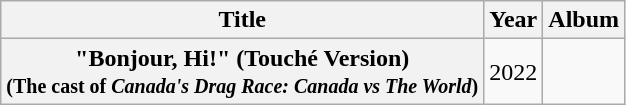<table class="wikitable plainrowheaders" style="text-align:center;">
<tr>
<th scope="col">Title</th>
<th scope="col">Year</th>
<th scope="col">Album</th>
</tr>
<tr>
<th scope="row">"Bonjour, Hi!" (Touché Version) <br> <small>(The cast of <em>Canada's Drag Race: Canada vs The World</em>)</small></th>
<td>2022</td>
<td></td>
</tr>
</table>
